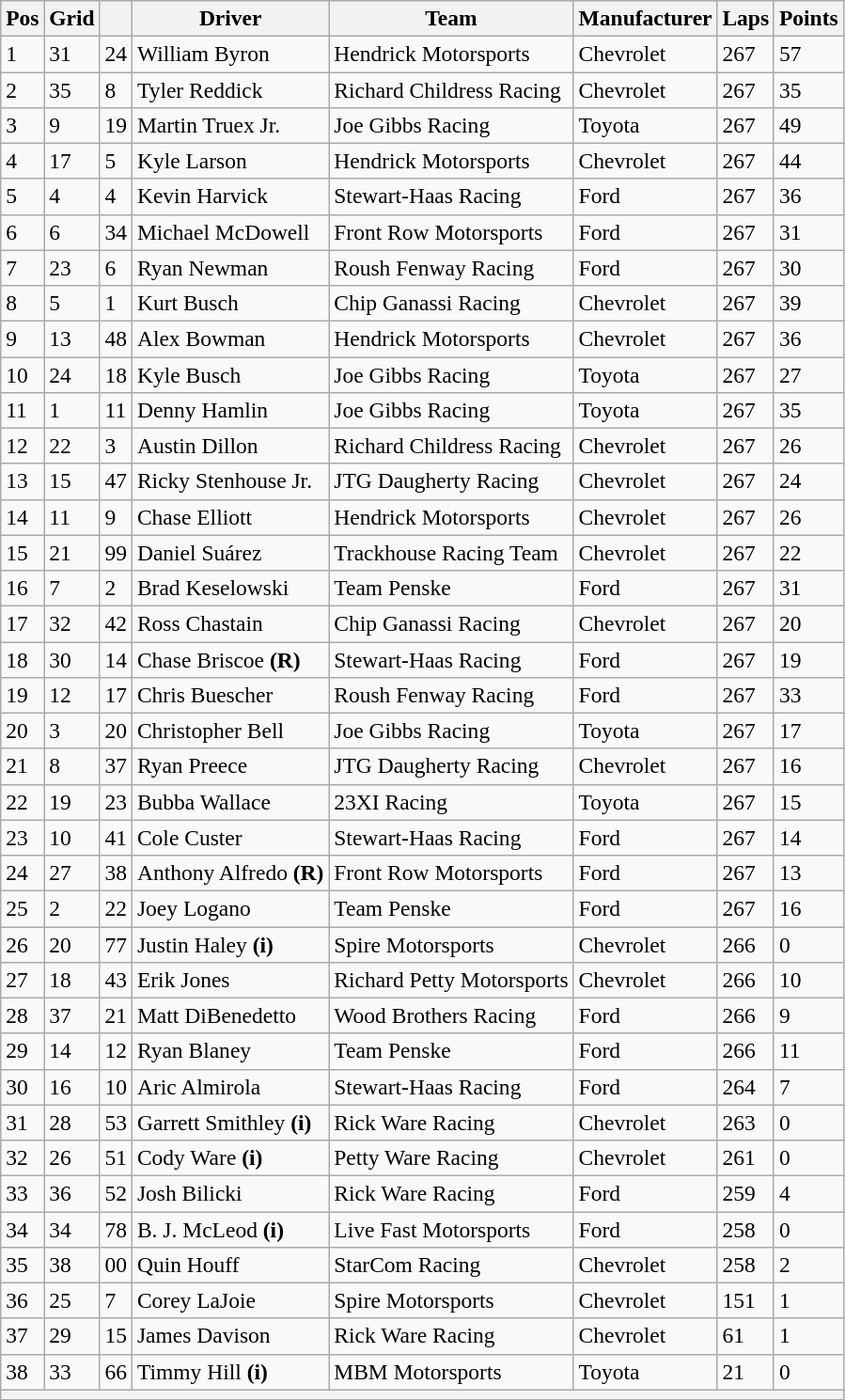<table class="wikitable" style="font-size:98%">
<tr>
<th>Pos</th>
<th>Grid</th>
<th></th>
<th>Driver</th>
<th>Team</th>
<th>Manufacturer</th>
<th>Laps</th>
<th>Points</th>
</tr>
<tr>
<td>1</td>
<td>31</td>
<td>24</td>
<td>William Byron</td>
<td>Hendrick Motorsports</td>
<td>Chevrolet</td>
<td>267</td>
<td>57</td>
</tr>
<tr>
<td>2</td>
<td>35</td>
<td>8</td>
<td>Tyler Reddick</td>
<td>Richard Childress Racing</td>
<td>Chevrolet</td>
<td>267</td>
<td>35</td>
</tr>
<tr>
<td>3</td>
<td>9</td>
<td>19</td>
<td>Martin Truex Jr.</td>
<td>Joe Gibbs Racing</td>
<td>Toyota</td>
<td>267</td>
<td>49</td>
</tr>
<tr>
<td>4</td>
<td>17</td>
<td>5</td>
<td>Kyle Larson</td>
<td>Hendrick Motorsports</td>
<td>Chevrolet</td>
<td>267</td>
<td>44</td>
</tr>
<tr>
<td>5</td>
<td>4</td>
<td>4</td>
<td>Kevin Harvick</td>
<td>Stewart-Haas Racing</td>
<td>Ford</td>
<td>267</td>
<td>36</td>
</tr>
<tr>
<td>6</td>
<td>6</td>
<td>34</td>
<td>Michael McDowell</td>
<td>Front Row Motorsports</td>
<td>Ford</td>
<td>267</td>
<td>31</td>
</tr>
<tr>
<td>7</td>
<td>23</td>
<td>6</td>
<td>Ryan Newman</td>
<td>Roush Fenway Racing</td>
<td>Ford</td>
<td>267</td>
<td>30</td>
</tr>
<tr>
<td>8</td>
<td>5</td>
<td>1</td>
<td>Kurt Busch</td>
<td>Chip Ganassi Racing</td>
<td>Chevrolet</td>
<td>267</td>
<td>39</td>
</tr>
<tr>
<td>9</td>
<td>13</td>
<td>48</td>
<td>Alex Bowman</td>
<td>Hendrick Motorsports</td>
<td>Chevrolet</td>
<td>267</td>
<td>36</td>
</tr>
<tr>
<td>10</td>
<td>24</td>
<td>18</td>
<td>Kyle Busch</td>
<td>Joe Gibbs Racing</td>
<td>Toyota</td>
<td>267</td>
<td>27</td>
</tr>
<tr>
<td>11</td>
<td>1</td>
<td>11</td>
<td>Denny Hamlin</td>
<td>Joe Gibbs Racing</td>
<td>Toyota</td>
<td>267</td>
<td>35</td>
</tr>
<tr>
<td>12</td>
<td>22</td>
<td>3</td>
<td>Austin Dillon</td>
<td>Richard Childress Racing</td>
<td>Chevrolet</td>
<td>267</td>
<td>26</td>
</tr>
<tr>
<td>13</td>
<td>15</td>
<td>47</td>
<td>Ricky Stenhouse Jr.</td>
<td>JTG Daugherty Racing</td>
<td>Chevrolet</td>
<td>267</td>
<td>24</td>
</tr>
<tr>
<td>14</td>
<td>11</td>
<td>9</td>
<td>Chase Elliott</td>
<td>Hendrick Motorsports</td>
<td>Chevrolet</td>
<td>267</td>
<td>26</td>
</tr>
<tr>
<td>15</td>
<td>21</td>
<td>99</td>
<td>Daniel Suárez</td>
<td>Trackhouse Racing Team</td>
<td>Chevrolet</td>
<td>267</td>
<td>22</td>
</tr>
<tr>
<td>16</td>
<td>7</td>
<td>2</td>
<td>Brad Keselowski</td>
<td>Team Penske</td>
<td>Ford</td>
<td>267</td>
<td>31</td>
</tr>
<tr>
<td>17</td>
<td>32</td>
<td>42</td>
<td>Ross Chastain</td>
<td>Chip Ganassi Racing</td>
<td>Chevrolet</td>
<td>267</td>
<td>20</td>
</tr>
<tr>
<td>18</td>
<td>30</td>
<td>14</td>
<td>Chase Briscoe <strong>(R)</strong></td>
<td>Stewart-Haas Racing</td>
<td>Ford</td>
<td>267</td>
<td>19</td>
</tr>
<tr>
<td>19</td>
<td>12</td>
<td>17</td>
<td>Chris Buescher</td>
<td>Roush Fenway Racing</td>
<td>Ford</td>
<td>267</td>
<td>33</td>
</tr>
<tr>
<td>20</td>
<td>3</td>
<td>20</td>
<td>Christopher Bell</td>
<td>Joe Gibbs Racing</td>
<td>Toyota</td>
<td>267</td>
<td>17</td>
</tr>
<tr>
<td>21</td>
<td>8</td>
<td>37</td>
<td>Ryan Preece</td>
<td>JTG Daugherty Racing</td>
<td>Chevrolet</td>
<td>267</td>
<td>16</td>
</tr>
<tr>
<td>22</td>
<td>19</td>
<td>23</td>
<td>Bubba Wallace</td>
<td>23XI Racing</td>
<td>Toyota</td>
<td>267</td>
<td>15</td>
</tr>
<tr>
<td>23</td>
<td>10</td>
<td>41</td>
<td>Cole Custer</td>
<td>Stewart-Haas Racing</td>
<td>Ford</td>
<td>267</td>
<td>14</td>
</tr>
<tr>
<td>24</td>
<td>27</td>
<td>38</td>
<td>Anthony Alfredo <strong>(R)</strong></td>
<td>Front Row Motorsports</td>
<td>Ford</td>
<td>267</td>
<td>13</td>
</tr>
<tr>
<td>25</td>
<td>2</td>
<td>22</td>
<td>Joey Logano</td>
<td>Team Penske</td>
<td>Ford</td>
<td>267</td>
<td>16</td>
</tr>
<tr>
<td>26</td>
<td>20</td>
<td>77</td>
<td>Justin Haley <strong>(i)</strong></td>
<td>Spire Motorsports</td>
<td>Chevrolet</td>
<td>266</td>
<td>0</td>
</tr>
<tr>
<td>27</td>
<td>18</td>
<td>43</td>
<td>Erik Jones</td>
<td>Richard Petty Motorsports</td>
<td>Chevrolet</td>
<td>266</td>
<td>10</td>
</tr>
<tr>
<td>28</td>
<td>37</td>
<td>21</td>
<td>Matt DiBenedetto</td>
<td>Wood Brothers Racing</td>
<td>Ford</td>
<td>266</td>
<td>9</td>
</tr>
<tr>
<td>29</td>
<td>14</td>
<td>12</td>
<td>Ryan Blaney</td>
<td>Team Penske</td>
<td>Ford</td>
<td>266</td>
<td>11</td>
</tr>
<tr>
<td>30</td>
<td>16</td>
<td>10</td>
<td>Aric Almirola</td>
<td>Stewart-Haas Racing</td>
<td>Ford</td>
<td>264</td>
<td>7</td>
</tr>
<tr>
<td>31</td>
<td>28</td>
<td>53</td>
<td>Garrett Smithley <strong>(i)</strong></td>
<td>Rick Ware Racing</td>
<td>Chevrolet</td>
<td>263</td>
<td>0</td>
</tr>
<tr>
<td>32</td>
<td>26</td>
<td>51</td>
<td>Cody Ware <strong>(i)</strong></td>
<td>Petty Ware Racing</td>
<td>Chevrolet</td>
<td>261</td>
<td>0</td>
</tr>
<tr>
<td>33</td>
<td>36</td>
<td>52</td>
<td>Josh Bilicki</td>
<td>Rick Ware Racing</td>
<td>Ford</td>
<td>259</td>
<td>4</td>
</tr>
<tr>
<td>34</td>
<td>34</td>
<td>78</td>
<td>B. J. McLeod <strong>(i)</strong></td>
<td>Live Fast Motorsports</td>
<td>Ford</td>
<td>258</td>
<td>0</td>
</tr>
<tr>
<td>35</td>
<td>38</td>
<td>00</td>
<td>Quin Houff</td>
<td>StarCom Racing</td>
<td>Chevrolet</td>
<td>258</td>
<td>2</td>
</tr>
<tr>
<td>36</td>
<td>25</td>
<td>7</td>
<td>Corey LaJoie</td>
<td>Spire Motorsports</td>
<td>Chevrolet</td>
<td>151</td>
<td>1</td>
</tr>
<tr>
<td>37</td>
<td>29</td>
<td>15</td>
<td>James Davison</td>
<td>Rick Ware Racing</td>
<td>Chevrolet</td>
<td>61</td>
<td>1</td>
</tr>
<tr>
<td>38</td>
<td>33</td>
<td>66</td>
<td>Timmy Hill <strong>(i)</strong></td>
<td>MBM Motorsports</td>
<td>Toyota</td>
<td>21</td>
<td>0</td>
</tr>
<tr>
<th colspan="8"></th>
</tr>
</table>
